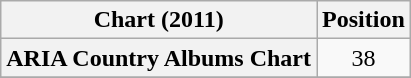<table class="wikitable sortable plainrowheaders" style="text-align:center">
<tr>
<th scope="col">Chart (2011)</th>
<th scope="col">Position</th>
</tr>
<tr>
<th scope="row">ARIA Country Albums Chart</th>
<td>38</td>
</tr>
<tr>
</tr>
</table>
